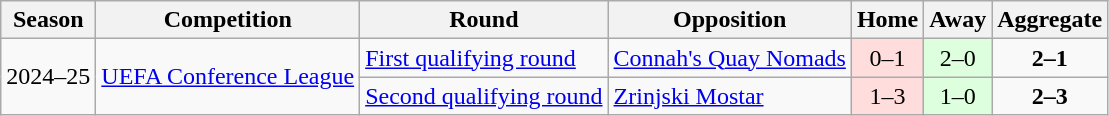<table class="wikitable">
<tr>
<th scope=col>Season</th>
<th scope=col>Competition</th>
<th scope=col>Round</th>
<th scope=col>Opposition</th>
<th scope=col>Home</th>
<th scope=col>Away</th>
<th scope=col>Aggregate</th>
</tr>
<tr>
<td rowspan="2">2024–25</td>
<td rowspan="2"><a href='#'>UEFA Conference League</a></td>
<td><a href='#'>First qualifying round</a></td>
<td style="text-align:left"> <a href='#'>Connah's Quay Nomads</a></td>
<td style="text-align:center" bgcolor="#FFDDDD">0–1</td>
<td style="text-align:center" bgcolor="#DDFFDD">2–0 </td>
<td style="text-align:center"><strong>2–1</strong></td>
</tr>
<tr>
<td><a href='#'>Second qualifying round</a></td>
<td style="text-align:left;"> <a href='#'>Zrinjski Mostar</a></td>
<td style="text-align:center" bgcolor="#FFDDDD">1–3</td>
<td style="text-align:center" bgcolor="#DDFFDD">1–0</td>
<td style="text-align:center"><strong>2–3</strong></td>
</tr>
</table>
